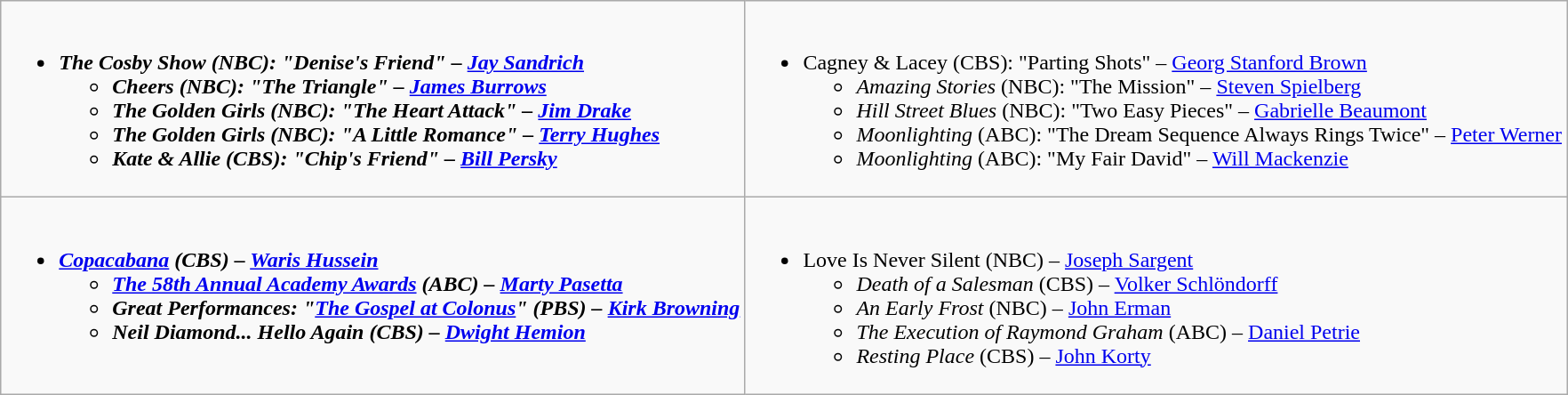<table class="wikitable">
<tr>
<td style="vertical-align:top;"><br><ul><li><strong><em>The Cosby Show<em> (NBC): "Denise's Friend" – <a href='#'>Jay Sandrich</a><strong><ul><li></em>Cheers<em> (NBC): "The Triangle" – <a href='#'>James Burrows</a></li><li></em>The Golden Girls<em> (NBC): "The Heart Attack" – <a href='#'>Jim Drake</a></li><li></em>The Golden Girls<em> (NBC): "A Little Romance" – <a href='#'>Terry Hughes</a></li><li></em>Kate & Allie<em> (CBS): "Chip's Friend" – <a href='#'>Bill Persky</a></li></ul></li></ul></td>
<td style="vertical-align:top;"><br><ul><li></em></strong>Cagney & Lacey</em> (CBS): "Parting Shots" – <a href='#'>Georg Stanford Brown</a></strong><ul><li><em>Amazing Stories</em> (NBC): "The Mission" – <a href='#'>Steven Spielberg</a></li><li><em>Hill Street Blues</em> (NBC): "Two Easy Pieces" – <a href='#'>Gabrielle Beaumont</a></li><li><em>Moonlighting</em> (ABC): "The Dream Sequence Always Rings Twice" – <a href='#'>Peter Werner</a></li><li><em>Moonlighting</em> (ABC): "My Fair David" – <a href='#'>Will Mackenzie</a></li></ul></li></ul></td>
</tr>
<tr>
<td style="vertical-align:top;"><br><ul><li><strong><em><a href='#'>Copacabana</a><em> (CBS) – <a href='#'>Waris Hussein</a><strong><ul><li></em><a href='#'>The 58th Annual Academy Awards</a><em> (ABC) – <a href='#'>Marty Pasetta</a></li><li></em>Great Performances<em>: "<a href='#'>The Gospel at Colonus</a>" (PBS) – <a href='#'>Kirk Browning</a></li><li></em>Neil Diamond... Hello Again<em> (CBS) – <a href='#'>Dwight Hemion</a></li></ul></li></ul></td>
<td style="vertical-align:top;"><br><ul><li></em></strong>Love Is Never Silent</em> (NBC) – <a href='#'>Joseph Sargent</a></strong><ul><li><em>Death of a Salesman</em> (CBS) – <a href='#'>Volker Schlöndorff</a></li><li><em>An Early Frost</em> (NBC) – <a href='#'>John Erman</a></li><li><em>The Execution of Raymond Graham</em> (ABC) – <a href='#'>Daniel Petrie</a></li><li><em>Resting Place</em> (CBS) – <a href='#'>John Korty</a></li></ul></li></ul></td>
</tr>
</table>
